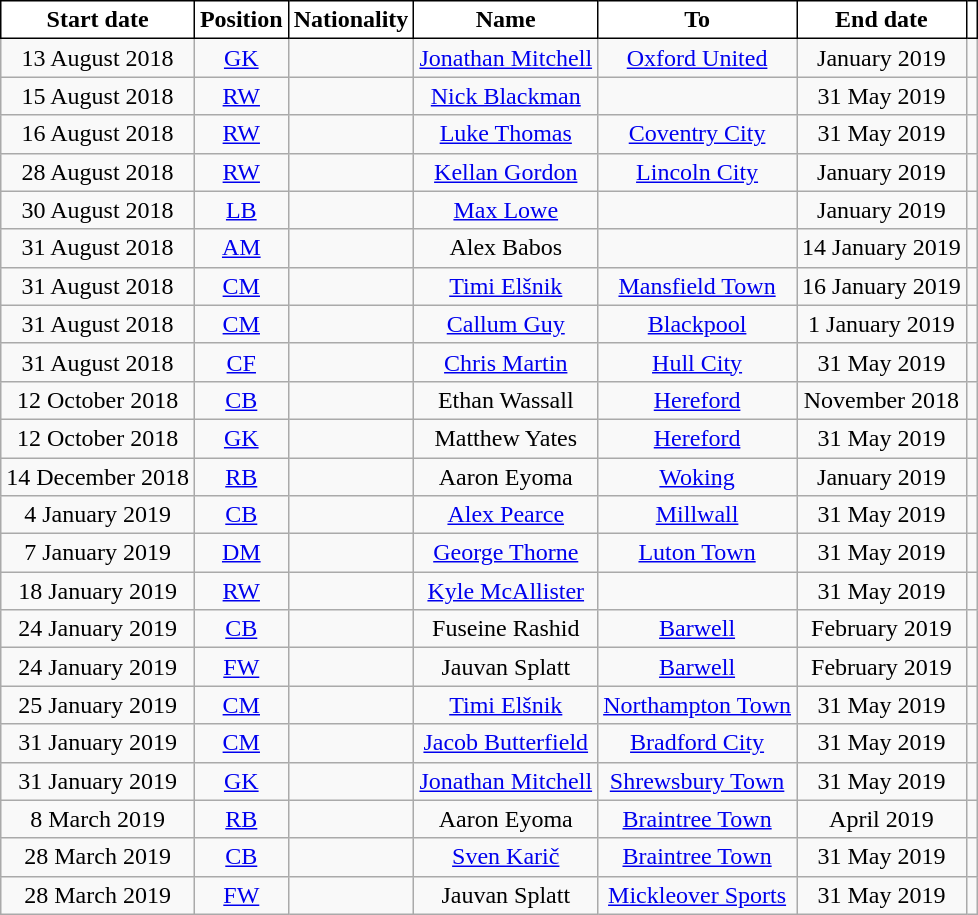<table class="wikitable" style="text-align:center;">
<tr>
<th style="background-color:#ffffff; color:#000000; border:1px solid black;">Start date</th>
<th style="background-color:#ffffff; color:#000000; border:1px solid black;">Position</th>
<th style="background-color:#ffffff; color:#000000; border:1px solid black;">Nationality</th>
<th style="background-color:#ffffff; color:#000000; border:1px solid black;">Name</th>
<th style="background-color:#ffffff; color:#000000; border:1px solid black;">To</th>
<th style="background-color:#ffffff; color:#000000; border:1px solid black;">End date</th>
<th style="background-color:#ffffff; color:#000000; border:1px solid black;"></th>
</tr>
<tr>
<td>13 August 2018</td>
<td><a href='#'>GK</a></td>
<td></td>
<td><a href='#'>Jonathan Mitchell</a></td>
<td><a href='#'>Oxford United</a></td>
<td>January 2019</td>
<td></td>
</tr>
<tr>
<td>15 August 2018</td>
<td><a href='#'>RW</a></td>
<td></td>
<td><a href='#'>Nick Blackman</a></td>
<td></td>
<td>31 May 2019</td>
<td></td>
</tr>
<tr>
<td>16 August 2018</td>
<td><a href='#'>RW</a></td>
<td></td>
<td><a href='#'>Luke Thomas</a></td>
<td><a href='#'>Coventry City</a></td>
<td>31 May 2019</td>
<td></td>
</tr>
<tr>
<td>28 August 2018</td>
<td><a href='#'>RW</a></td>
<td></td>
<td><a href='#'>Kellan Gordon</a></td>
<td><a href='#'>Lincoln City</a></td>
<td>January 2019</td>
<td></td>
</tr>
<tr>
<td>30 August 2018</td>
<td><a href='#'>LB</a></td>
<td></td>
<td><a href='#'>Max Lowe</a></td>
<td></td>
<td>January 2019</td>
<td></td>
</tr>
<tr>
<td>31 August 2018</td>
<td><a href='#'>AM</a></td>
<td></td>
<td>Alex Babos</td>
<td></td>
<td>14 January 2019</td>
<td></td>
</tr>
<tr>
<td>31 August 2018</td>
<td><a href='#'>CM</a></td>
<td></td>
<td><a href='#'>Timi Elšnik</a></td>
<td><a href='#'>Mansfield Town</a></td>
<td>16 January 2019</td>
<td></td>
</tr>
<tr>
<td>31 August 2018</td>
<td><a href='#'>CM</a></td>
<td></td>
<td><a href='#'>Callum Guy</a></td>
<td><a href='#'>Blackpool</a></td>
<td>1 January 2019</td>
<td></td>
</tr>
<tr>
<td>31 August 2018</td>
<td><a href='#'>CF</a></td>
<td></td>
<td><a href='#'>Chris Martin</a></td>
<td><a href='#'>Hull City</a></td>
<td>31 May 2019</td>
<td></td>
</tr>
<tr>
<td>12 October 2018</td>
<td><a href='#'>CB</a></td>
<td></td>
<td>Ethan Wassall</td>
<td><a href='#'>Hereford</a></td>
<td>November 2018</td>
<td></td>
</tr>
<tr>
<td>12 October 2018</td>
<td><a href='#'>GK</a></td>
<td></td>
<td>Matthew Yates</td>
<td><a href='#'>Hereford</a></td>
<td>31 May 2019</td>
<td></td>
</tr>
<tr>
<td>14 December 2018</td>
<td><a href='#'>RB</a></td>
<td></td>
<td>Aaron Eyoma</td>
<td><a href='#'>Woking</a></td>
<td>January 2019</td>
<td></td>
</tr>
<tr>
<td>4 January 2019</td>
<td><a href='#'>CB</a></td>
<td></td>
<td><a href='#'>Alex Pearce</a></td>
<td><a href='#'>Millwall</a></td>
<td>31 May 2019</td>
<td></td>
</tr>
<tr>
<td>7 January 2019</td>
<td><a href='#'>DM</a></td>
<td></td>
<td><a href='#'>George Thorne</a></td>
<td><a href='#'>Luton Town</a></td>
<td>31 May 2019</td>
<td></td>
</tr>
<tr>
<td>18 January 2019</td>
<td><a href='#'>RW</a></td>
<td></td>
<td><a href='#'>Kyle McAllister</a></td>
<td></td>
<td>31 May 2019</td>
<td></td>
</tr>
<tr>
<td>24 January 2019</td>
<td><a href='#'>CB</a></td>
<td></td>
<td>Fuseine Rashid</td>
<td><a href='#'>Barwell</a></td>
<td>February 2019</td>
<td></td>
</tr>
<tr>
<td>24 January 2019</td>
<td><a href='#'>FW</a></td>
<td></td>
<td>Jauvan Splatt</td>
<td><a href='#'>Barwell</a></td>
<td>February 2019</td>
<td></td>
</tr>
<tr>
<td>25 January 2019</td>
<td><a href='#'>CM</a></td>
<td></td>
<td><a href='#'>Timi Elšnik</a></td>
<td><a href='#'>Northampton Town</a></td>
<td>31 May 2019</td>
<td></td>
</tr>
<tr>
<td>31 January 2019</td>
<td><a href='#'>CM</a></td>
<td></td>
<td><a href='#'>Jacob Butterfield</a></td>
<td><a href='#'>Bradford City</a></td>
<td>31 May 2019</td>
<td></td>
</tr>
<tr>
<td>31 January 2019</td>
<td><a href='#'>GK</a></td>
<td></td>
<td><a href='#'>Jonathan Mitchell</a></td>
<td><a href='#'>Shrewsbury Town</a></td>
<td>31 May 2019</td>
<td></td>
</tr>
<tr>
<td>8 March 2019</td>
<td><a href='#'>RB</a></td>
<td></td>
<td>Aaron Eyoma</td>
<td><a href='#'>Braintree Town</a></td>
<td>April 2019</td>
<td></td>
</tr>
<tr>
<td>28 March 2019</td>
<td><a href='#'>CB</a></td>
<td></td>
<td><a href='#'>Sven Karič</a></td>
<td><a href='#'>Braintree Town</a></td>
<td>31 May 2019</td>
<td></td>
</tr>
<tr>
<td>28 March 2019</td>
<td><a href='#'>FW</a></td>
<td></td>
<td>Jauvan Splatt</td>
<td><a href='#'>Mickleover Sports</a></td>
<td>31 May 2019</td>
<td></td>
</tr>
</table>
